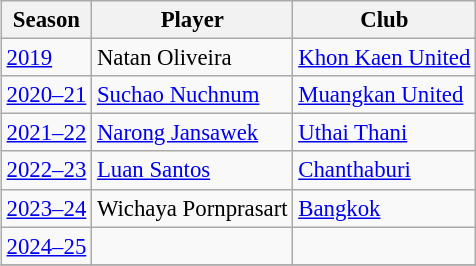<table>
<tr>
<td valign="top"><br><table class="wikitable alternate" style="font-size: 95%">
<tr>
<th>Season</th>
<th>Player</th>
<th>Club</th>
</tr>
<tr>
<td><a href='#'>2019</a></td>
<td> Natan Oliveira</td>
<td><a href='#'>Khon Kaen United</a></td>
</tr>
<tr>
<td><a href='#'>2020–21</a></td>
<td> <a href='#'>Suchao Nuchnum</a></td>
<td><a href='#'>Muangkan United</a></td>
</tr>
<tr>
<td><a href='#'>2021–22</a></td>
<td> <a href='#'>Narong Jansawek</a></td>
<td><a href='#'>Uthai Thani</a></td>
</tr>
<tr>
<td><a href='#'>2022–23</a></td>
<td> <a href='#'>Luan Santos</a></td>
<td><a href='#'>Chanthaburi</a></td>
</tr>
<tr>
<td><a href='#'>2023–24</a></td>
<td> Wichaya Pornprasart</td>
<td><a href='#'>Bangkok</a></td>
</tr>
<tr>
<td><a href='#'>2024–25</a></td>
<td></td>
<td></td>
</tr>
<tr>
</tr>
</table>
</td>
</tr>
</table>
